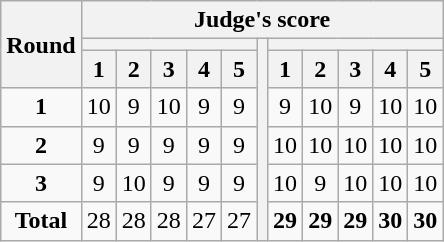<table class="wikitable" style="text-align:center;">
<tr>
<th rowspan="3">Round</th>
<th colspan="11">Judge's score</th>
</tr>
<tr>
<th colspan="5"></th>
<th rowspan="6"></th>
<th colspan="5"></th>
</tr>
<tr>
<th>1</th>
<th>2</th>
<th>3</th>
<th>4</th>
<th>5</th>
<th>1</th>
<th>2</th>
<th>3</th>
<th>4</th>
<th>5</th>
</tr>
<tr>
<td><strong>1</strong></td>
<td>10</td>
<td>9</td>
<td>10</td>
<td>9</td>
<td>9</td>
<td>9</td>
<td>10</td>
<td>9</td>
<td>10</td>
<td>10</td>
</tr>
<tr>
<td><strong>2</strong></td>
<td>9</td>
<td>9</td>
<td>9</td>
<td>9</td>
<td>9</td>
<td>10</td>
<td>10</td>
<td>10</td>
<td>10</td>
<td>10</td>
</tr>
<tr>
<td><strong>3</strong></td>
<td>9</td>
<td>10</td>
<td>9</td>
<td>9</td>
<td>9</td>
<td>10</td>
<td>9</td>
<td>10</td>
<td>10</td>
<td>10</td>
</tr>
<tr>
<td><strong>Total</strong></td>
<td>28</td>
<td>28</td>
<td>28</td>
<td>27</td>
<td>27</td>
<td><strong>29</strong></td>
<td><strong>29</strong></td>
<td><strong>29</strong></td>
<td><strong>30</strong></td>
<td><strong>30</strong></td>
</tr>
</table>
